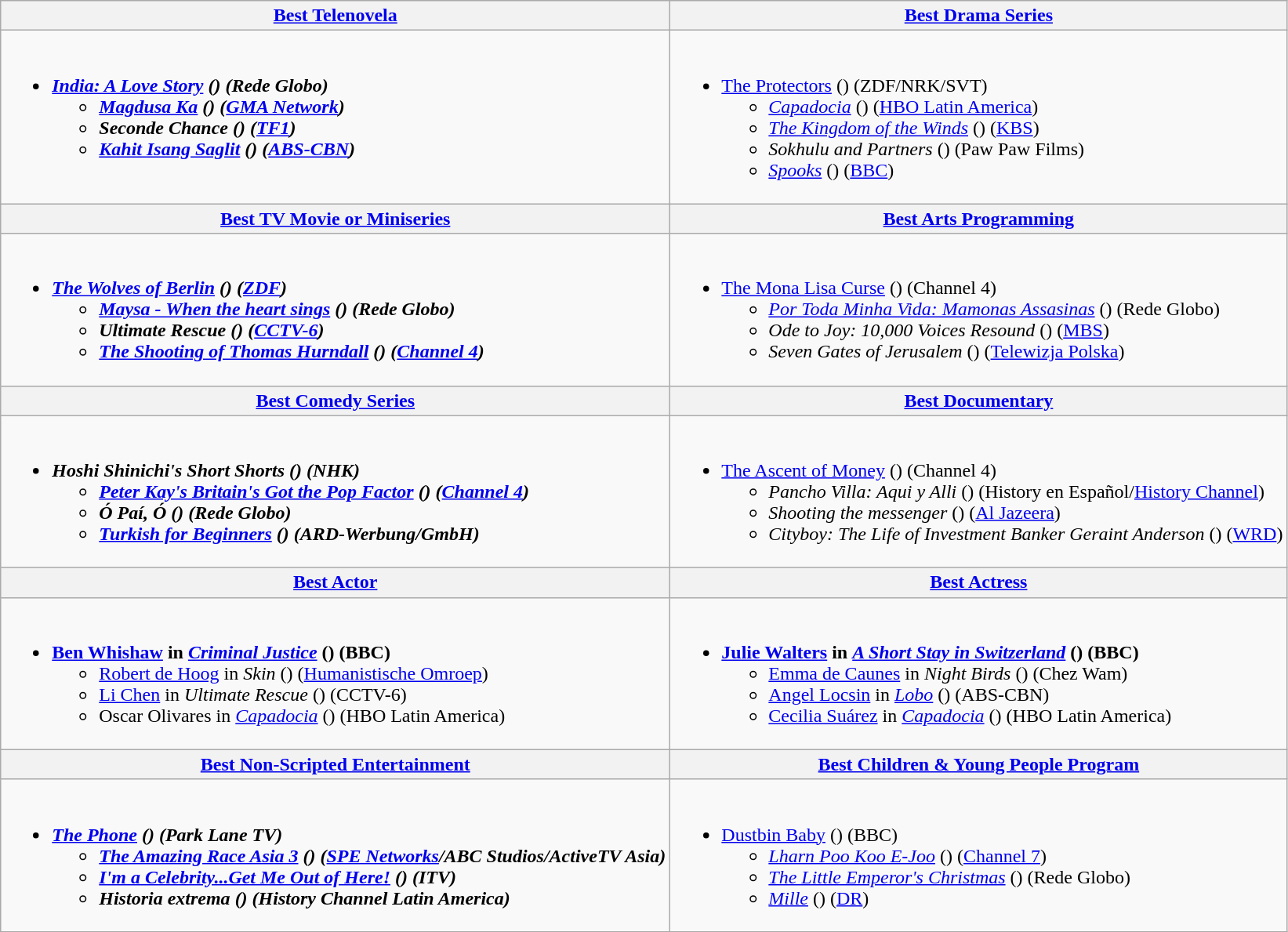<table class="wikitable">
<tr>
<th style:"width:50%"><a href='#'>Best Telenovela</a></th>
<th style:"width:50%"><a href='#'>Best Drama Series</a></th>
</tr>
<tr>
<td valign="top"><br><ul><li><strong><em><a href='#'>India: A Love Story</a><em> () (Rede Globo)<strong><ul><li></em><a href='#'>Magdusa Ka</a><em> () (<a href='#'>GMA Network</a>)</li><li></em>Seconde Chance<em> () (<a href='#'>TF1</a>)</li><li></em><a href='#'>Kahit Isang Saglit</a><em> () (<a href='#'>ABS-CBN</a>)</li></ul></li></ul></td>
<td valign="top"><br><ul><li></em></strong><a href='#'>The Protectors</a></em> () (ZDF/NRK/SVT)</strong><ul><li><em><a href='#'>Capadocia</a></em> () (<a href='#'>HBO Latin America</a>)</li><li><em><a href='#'>The Kingdom of the Winds</a></em> () (<a href='#'>KBS</a>)</li><li><em>Sokhulu and Partners</em> () (Paw Paw Films)</li><li><em><a href='#'>Spooks</a></em> () (<a href='#'>BBC</a>)</li></ul></li></ul></td>
</tr>
<tr>
<th style:"width:50%"><a href='#'>Best TV Movie or Miniseries</a></th>
<th style:"width:50%"><a href='#'>Best Arts Programming</a></th>
</tr>
<tr>
<td valign="top"><br><ul><li><strong><em><a href='#'>The Wolves of Berlin</a><em> () (<a href='#'>ZDF</a>)<strong><ul><li></em><a href='#'>Maysa - When the heart sings</a><em> () (Rede Globo)</li><li></em>Ultimate Rescue<em> () (<a href='#'>CCTV-6</a>)</li><li></em><a href='#'>The Shooting of Thomas Hurndall</a><em> () (<a href='#'>Channel 4</a>)</li></ul></li></ul></td>
<td valign="top"><br><ul><li></em></strong><a href='#'>The Mona Lisa Curse</a></em> () (Channel 4)</strong><ul><li><em><a href='#'>Por Toda Minha Vida: Mamonas Assasinas</a></em> () (Rede Globo)</li><li><em>Ode to Joy: 10,000 Voices Resound</em> () (<a href='#'>MBS</a>)</li><li><em>Seven Gates of Jerusalem</em> () (<a href='#'>Telewizja Polska</a>)</li></ul></li></ul></td>
</tr>
<tr>
<th style:"width:50%"><a href='#'>Best Comedy Series</a></th>
<th style:"width:50%"><a href='#'>Best Documentary</a></th>
</tr>
<tr>
<td valign="top"><br><ul><li><strong><em>Hoshi Shinichi's Short Shorts<em> () (NHK)<strong><ul><li></em><a href='#'>Peter Kay's Britain's Got the Pop Factor</a><em> () (<a href='#'>Channel 4</a>)</li><li></em>Ó Paí, Ó<em> () (Rede Globo)</li><li></em><a href='#'>Turkish for Beginners</a><em> () (ARD-Werbung/GmbH)</li></ul></li></ul></td>
<td valign="top"><br><ul><li></em></strong><a href='#'>The Ascent of Money</a></em> () (Channel 4)</strong><ul><li><em>Pancho Villa: Aqui y Alli</em> () (History en Español/<a href='#'>History Channel</a>)</li><li><em>Shooting the messenger</em> () (<a href='#'>Al Jazeera</a>)</li><li><em>Cityboy: The Life of Investment Banker Geraint Anderson</em> () (<a href='#'>WRD</a>)</li></ul></li></ul></td>
</tr>
<tr>
<th style:"width:50%"><a href='#'>Best Actor</a></th>
<th style:"width:50%"><a href='#'>Best Actress</a></th>
</tr>
<tr>
<td valign="top"><br><ul><li><strong><a href='#'>Ben Whishaw</a> in <em><a href='#'>Criminal Justice</a></em> () (BBC)</strong><ul><li><a href='#'>Robert de Hoog</a> in <em>Skin</em> () (<a href='#'>Humanistische Omroep</a>)</li><li><a href='#'>Li Chen</a> in <em>Ultimate Rescue</em> () (CCTV-6)</li><li>Oscar Olivares in <em><a href='#'>Capadocia</a></em> () (HBO Latin America)</li></ul></li></ul></td>
<td valign="top"><br><ul><li><strong><a href='#'>Julie Walters</a> in <em><a href='#'>A Short Stay in Switzerland</a></em> () (BBC)</strong><ul><li><a href='#'>Emma de Caunes</a> in <em>Night Birds</em> () (Chez Wam)</li><li><a href='#'>Angel Locsin</a> in <em><a href='#'>Lobo</a></em> () (ABS-CBN)</li><li><a href='#'>Cecilia Suárez</a> in <em><a href='#'>Capadocia</a></em> () (HBO Latin America)</li></ul></li></ul></td>
</tr>
<tr>
<th style:"width:50%"><a href='#'>Best Non-Scripted Entertainment</a></th>
<th style:"width:50%"><a href='#'>Best Children & Young People Program</a></th>
</tr>
<tr>
<td valign="top"><br><ul><li><strong><em><a href='#'>The Phone</a><em> () (Park Lane TV)<strong><ul><li></em><a href='#'>The Amazing Race Asia 3</a><em> () (<a href='#'>SPE Networks</a>/ABC Studios/ActiveTV Asia)</li><li></em><a href='#'>I'm a Celebrity...Get Me Out of Here!</a><em> () (ITV)</li><li></em>Historia extrema<em> () (History Channel Latin America)</li></ul></li></ul></td>
<td valign="top"><br><ul><li></em></strong><a href='#'>Dustbin Baby</a></em> () (BBC)</strong><ul><li><em><a href='#'>Lharn Poo Koo E-Joo</a></em> () (<a href='#'>Channel 7</a>)</li><li><em><a href='#'>The Little Emperor's Christmas</a></em> () (Rede Globo)</li><li><em><a href='#'>Mille</a></em> () (<a href='#'>DR</a>)</li></ul></li></ul></td>
</tr>
</table>
